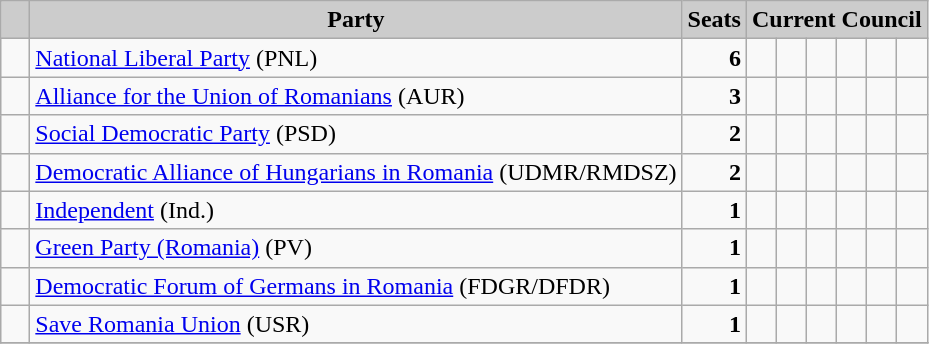<table class="wikitable">
<tr>
<th style="background:#ccc">   </th>
<th style="background:#ccc">Party</th>
<th style="background:#ccc">Seats</th>
<th style="background:#ccc" colspan="6">Current Council</th>
</tr>
<tr>
<td>  </td>
<td><a href='#'>National Liberal Party</a> (PNL)</td>
<td style="text-align: right"><strong>6</strong></td>
<td>  </td>
<td>  </td>
<td>  </td>
<td>  </td>
<td>  </td>
<td>  </td>
</tr>
<tr>
<td>  </td>
<td><a href='#'>Alliance for the Union of Romanians</a> (AUR)</td>
<td style="text-align: right"><strong>3</strong></td>
<td>  </td>
<td>  </td>
<td>  </td>
<td> </td>
<td> </td>
<td> </td>
</tr>
<tr>
<td>  </td>
<td><a href='#'>Social Democratic Party</a> (PSD)</td>
<td style="text-align: right"><strong>2</strong></td>
<td>  </td>
<td>  </td>
<td> </td>
<td> </td>
<td> </td>
<td> </td>
</tr>
<tr>
<td>  </td>
<td><a href='#'>Democratic Alliance of Hungarians in Romania</a> (UDMR/RMDSZ)</td>
<td style="text-align: right"><strong>2</strong></td>
<td>  </td>
<td>  </td>
<td> </td>
<td> </td>
<td> </td>
<td> </td>
</tr>
<tr>
<td>  </td>
<td><a href='#'>Independent</a> (Ind.)</td>
<td style="text-align: right"><strong>1</strong></td>
<td>  </td>
<td> </td>
<td> </td>
<td> </td>
<td> </td>
<td> </td>
</tr>
<tr>
<td>  </td>
<td><a href='#'>Green Party (Romania)</a> (PV)</td>
<td style="text-align: right"><strong>1</strong></td>
<td>  </td>
<td> </td>
<td> </td>
<td> </td>
<td> </td>
<td> </td>
</tr>
<tr>
<td>  </td>
<td><a href='#'>Democratic Forum of Germans in Romania</a> (FDGR/DFDR)</td>
<td style="text-align: right"><strong>1</strong></td>
<td>  </td>
<td> </td>
<td> </td>
<td> </td>
<td> </td>
<td> </td>
</tr>
<tr>
<td>  </td>
<td><a href='#'>Save Romania Union</a> (USR)</td>
<td style="text-align: right"><strong>1</strong></td>
<td>  </td>
<td> </td>
<td> </td>
<td> </td>
<td> </td>
<td> </td>
</tr>
<tr>
</tr>
</table>
